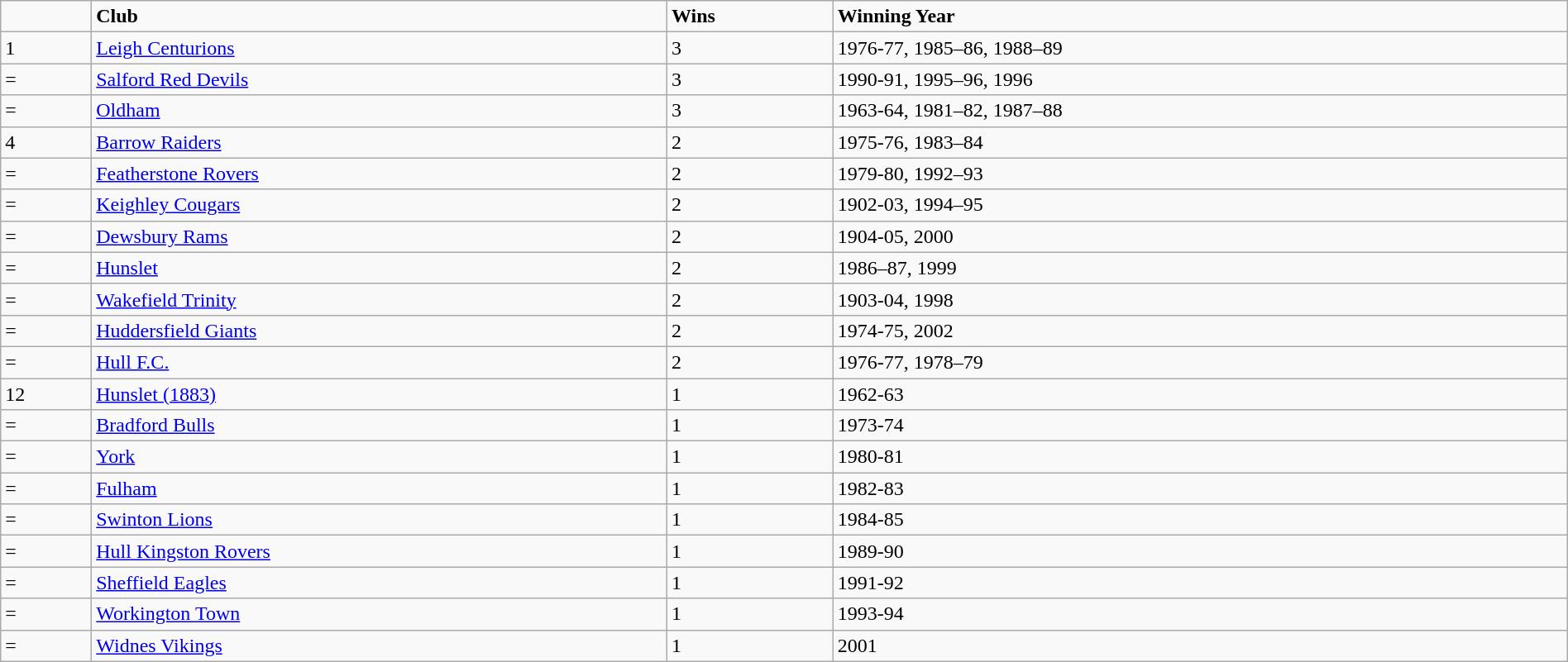<table class="wikitable" style="width: 100%">
<tr>
<td></td>
<td><strong>Club</strong></td>
<td><strong>Wins</strong></td>
<td><strong>Winning Year</strong></td>
</tr>
<tr>
<td>1</td>
<td> <a href='#'>Leigh Centurions</a></td>
<td>3</td>
<td>1976-77, 1985–86, 1988–89</td>
</tr>
<tr>
<td>=</td>
<td> <a href='#'>Salford Red Devils</a></td>
<td>3</td>
<td>1990-91, 1995–96, 1996</td>
</tr>
<tr>
<td>=</td>
<td> <a href='#'>Oldham</a></td>
<td>3</td>
<td>1963-64, 1981–82, 1987–88</td>
</tr>
<tr>
<td>4</td>
<td> <a href='#'>Barrow Raiders</a></td>
<td>2</td>
<td>1975-76, 1983–84</td>
</tr>
<tr>
<td>=</td>
<td> <a href='#'>Featherstone Rovers</a></td>
<td>2</td>
<td>1979-80, 1992–93</td>
</tr>
<tr>
<td>=</td>
<td> <a href='#'>Keighley Cougars</a></td>
<td>2</td>
<td>1902-03, 1994–95</td>
</tr>
<tr>
<td>=</td>
<td> <a href='#'>Dewsbury Rams</a></td>
<td>2</td>
<td>1904-05, 2000</td>
</tr>
<tr>
<td>=</td>
<td> <a href='#'>Hunslet</a></td>
<td>2</td>
<td>1986–87, 1999</td>
</tr>
<tr>
<td>=</td>
<td> <a href='#'>Wakefield Trinity</a></td>
<td>2</td>
<td>1903-04, 1998</td>
</tr>
<tr>
<td>=</td>
<td> <a href='#'>Huddersfield Giants</a></td>
<td>2</td>
<td>1974-75, 2002</td>
</tr>
<tr>
<td>=</td>
<td> <a href='#'>Hull F.C.</a></td>
<td>2</td>
<td>1976-77, 1978–79</td>
</tr>
<tr>
<td>12</td>
<td> <a href='#'>Hunslet (1883)</a></td>
<td>1</td>
<td>1962-63</td>
</tr>
<tr>
<td>=</td>
<td> <a href='#'>Bradford Bulls</a></td>
<td>1</td>
<td>1973-74</td>
</tr>
<tr>
<td>=</td>
<td> <a href='#'>York</a></td>
<td>1</td>
<td>1980-81</td>
</tr>
<tr>
<td>=</td>
<td> <a href='#'>Fulham</a></td>
<td>1</td>
<td>1982-83</td>
</tr>
<tr>
<td>=</td>
<td> <a href='#'>Swinton Lions</a></td>
<td>1</td>
<td>1984-85</td>
</tr>
<tr>
<td>=</td>
<td> <a href='#'>Hull Kingston Rovers</a></td>
<td>1</td>
<td>1989-90</td>
</tr>
<tr>
<td>=</td>
<td> <a href='#'>Sheffield Eagles</a></td>
<td>1</td>
<td>1991-92</td>
</tr>
<tr>
<td>=</td>
<td> <a href='#'>Workington Town</a></td>
<td>1</td>
<td>1993-94</td>
</tr>
<tr>
<td>=</td>
<td> <a href='#'>Widnes Vikings</a></td>
<td>1</td>
<td>2001</td>
</tr>
</table>
